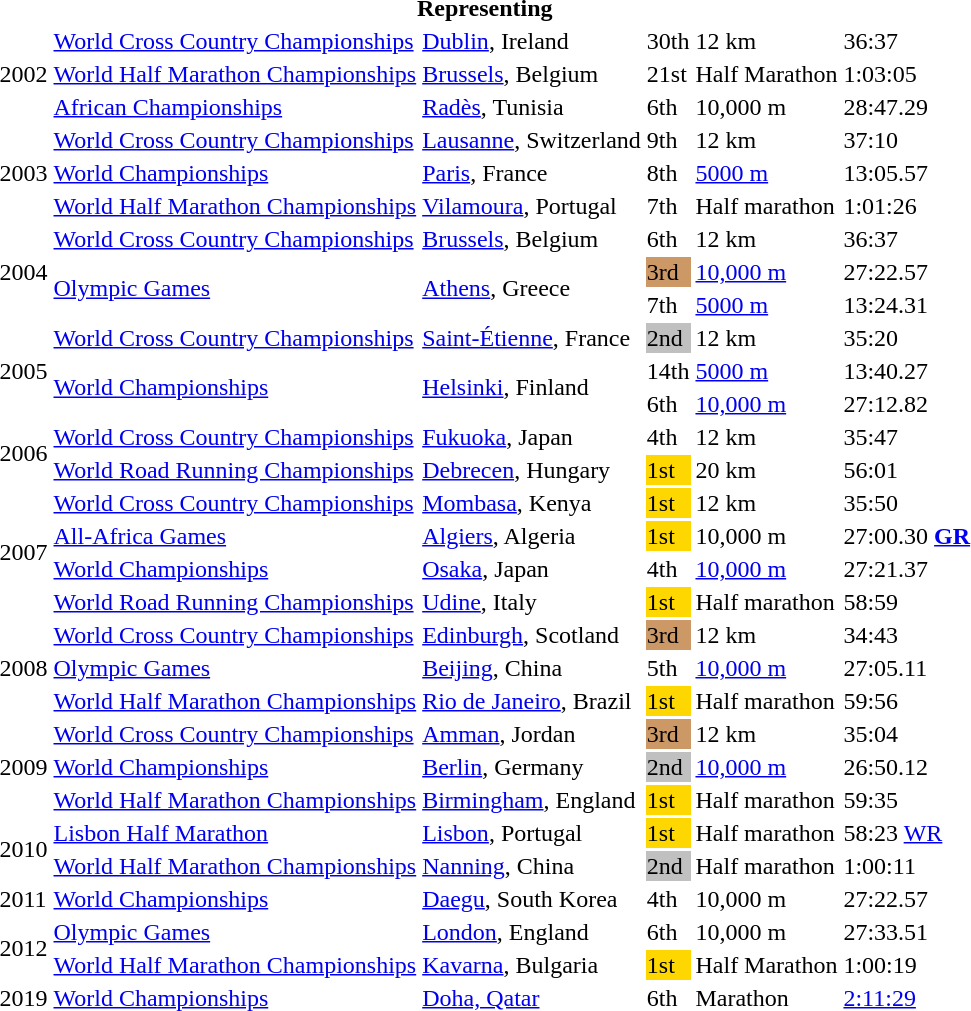<table>
<tr>
<th colspan="6">Representing </th>
</tr>
<tr>
<td rowspan=3>2002</td>
<td><a href='#'>World Cross Country Championships</a></td>
<td><a href='#'>Dublin</a>, Ireland</td>
<td>30th</td>
<td>12 km</td>
<td>36:37</td>
</tr>
<tr>
<td><a href='#'>World Half Marathon Championships</a></td>
<td><a href='#'>Brussels</a>, Belgium</td>
<td>21st</td>
<td>Half Marathon</td>
<td>1:03:05</td>
</tr>
<tr>
<td><a href='#'>African Championships</a></td>
<td><a href='#'>Radès</a>, Tunisia</td>
<td>6th</td>
<td>10,000 m</td>
<td>28:47.29</td>
</tr>
<tr>
<td rowspan=3>2003</td>
<td><a href='#'>World Cross Country Championships</a></td>
<td><a href='#'>Lausanne</a>, Switzerland</td>
<td>9th</td>
<td>12 km</td>
<td>37:10</td>
</tr>
<tr>
<td><a href='#'>World Championships</a></td>
<td><a href='#'>Paris</a>, France</td>
<td>8th</td>
<td><a href='#'>5000 m</a></td>
<td>13:05.57</td>
</tr>
<tr>
<td><a href='#'>World Half Marathon Championships</a></td>
<td><a href='#'>Vilamoura</a>, Portugal</td>
<td>7th</td>
<td>Half marathon</td>
<td>1:01:26</td>
</tr>
<tr>
<td rowspan=3>2004</td>
<td><a href='#'>World Cross Country Championships</a></td>
<td><a href='#'>Brussels</a>, Belgium</td>
<td>6th</td>
<td>12 km</td>
<td>36:37</td>
</tr>
<tr>
<td rowspan=2><a href='#'>Olympic Games</a></td>
<td rowspan=2><a href='#'>Athens</a>, Greece</td>
<td style="background:#c96;">3rd</td>
<td><a href='#'>10,000 m</a></td>
<td>27:22.57</td>
</tr>
<tr>
<td>7th</td>
<td><a href='#'>5000 m</a></td>
<td>13:24.31</td>
</tr>
<tr>
<td rowspan=3>2005</td>
<td><a href='#'>World Cross Country Championships</a></td>
<td><a href='#'>Saint-Étienne</a>, France</td>
<td style="background:silver;">2nd</td>
<td>12 km</td>
<td>35:20</td>
</tr>
<tr>
<td rowspan=2><a href='#'>World Championships</a></td>
<td rowspan=2><a href='#'>Helsinki</a>, Finland</td>
<td>14th</td>
<td><a href='#'>5000 m</a></td>
<td>13:40.27</td>
</tr>
<tr>
<td>6th</td>
<td><a href='#'>10,000 m</a></td>
<td>27:12.82</td>
</tr>
<tr>
<td rowspan=2>2006</td>
<td><a href='#'>World Cross Country Championships</a></td>
<td><a href='#'>Fukuoka</a>, Japan</td>
<td>4th</td>
<td>12 km</td>
<td>35:47</td>
</tr>
<tr>
<td><a href='#'>World Road Running Championships</a></td>
<td><a href='#'>Debrecen</a>, Hungary</td>
<td bgcolor=gold>1st</td>
<td>20 km</td>
<td>56:01</td>
</tr>
<tr>
<td rowspan=4>2007</td>
<td><a href='#'>World Cross Country Championships</a></td>
<td><a href='#'>Mombasa</a>, Kenya</td>
<td bgcolor=gold>1st</td>
<td>12 km</td>
<td>35:50</td>
</tr>
<tr>
<td><a href='#'>All-Africa Games</a></td>
<td><a href='#'>Algiers</a>, Algeria</td>
<td bgcolor=gold>1st</td>
<td>10,000 m</td>
<td>27:00.30 <strong><a href='#'>GR</a></strong></td>
</tr>
<tr>
<td><a href='#'>World Championships</a></td>
<td><a href='#'>Osaka</a>, Japan</td>
<td>4th</td>
<td><a href='#'>10,000 m</a></td>
<td>27:21.37</td>
</tr>
<tr>
<td><a href='#'>World Road Running Championships</a></td>
<td><a href='#'>Udine</a>, Italy</td>
<td bgcolor=gold>1st</td>
<td>Half marathon</td>
<td>58:59</td>
</tr>
<tr>
<td rowspan=3>2008</td>
<td><a href='#'>World Cross Country Championships</a></td>
<td><a href='#'>Edinburgh</a>, Scotland</td>
<td style="background:#c96;">3rd</td>
<td>12 km</td>
<td>34:43</td>
</tr>
<tr>
<td><a href='#'>Olympic Games</a></td>
<td><a href='#'>Beijing</a>, China</td>
<td>5th</td>
<td><a href='#'>10,000 m</a></td>
<td>27:05.11</td>
</tr>
<tr>
<td><a href='#'>World Half Marathon Championships</a></td>
<td><a href='#'>Rio de Janeiro</a>, Brazil</td>
<td bgcolor=gold>1st</td>
<td>Half marathon</td>
<td>59:56</td>
</tr>
<tr>
<td rowspan=3>2009</td>
<td><a href='#'>World Cross Country Championships</a></td>
<td><a href='#'>Amman</a>, Jordan</td>
<td style="background:#c96;">3rd</td>
<td>12 km</td>
<td>35:04</td>
</tr>
<tr>
<td><a href='#'>World Championships</a></td>
<td><a href='#'>Berlin</a>, Germany</td>
<td style="background:silver;">2nd</td>
<td><a href='#'>10,000 m</a></td>
<td>26:50.12</td>
</tr>
<tr>
<td><a href='#'>World Half Marathon Championships</a></td>
<td><a href='#'>Birmingham</a>, England</td>
<td bgcolor=gold>1st</td>
<td>Half marathon</td>
<td>59:35</td>
</tr>
<tr>
<td rowspan=2>2010</td>
<td><a href='#'>Lisbon Half Marathon</a></td>
<td><a href='#'>Lisbon</a>, Portugal</td>
<td bgcolor=gold>1st</td>
<td>Half marathon</td>
<td>58:23 <a href='#'>WR</a></td>
</tr>
<tr>
<td><a href='#'>World Half Marathon Championships</a></td>
<td><a href='#'>Nanning</a>, China</td>
<td style="background:silver;">2nd</td>
<td>Half marathon</td>
<td>1:00:11</td>
</tr>
<tr>
<td>2011</td>
<td><a href='#'>World Championships</a></td>
<td><a href='#'>Daegu</a>, South Korea</td>
<td>4th</td>
<td>10,000 m</td>
<td>27:22.57</td>
</tr>
<tr>
<td rowspan=2>2012</td>
<td><a href='#'>Olympic Games</a></td>
<td><a href='#'>London</a>, England</td>
<td>6th</td>
<td>10,000 m</td>
<td>27:33.51</td>
</tr>
<tr>
<td><a href='#'>World Half Marathon Championships</a></td>
<td><a href='#'>Kavarna</a>, Bulgaria</td>
<td bgcolor=gold>1st</td>
<td>Half Marathon</td>
<td>1:00:19</td>
</tr>
<tr>
<td>2019</td>
<td><a href='#'>World Championships</a></td>
<td><a href='#'>Doha, Qatar</a></td>
<td>6th</td>
<td>Marathon</td>
<td><a href='#'>2:11:29</a></td>
</tr>
</table>
